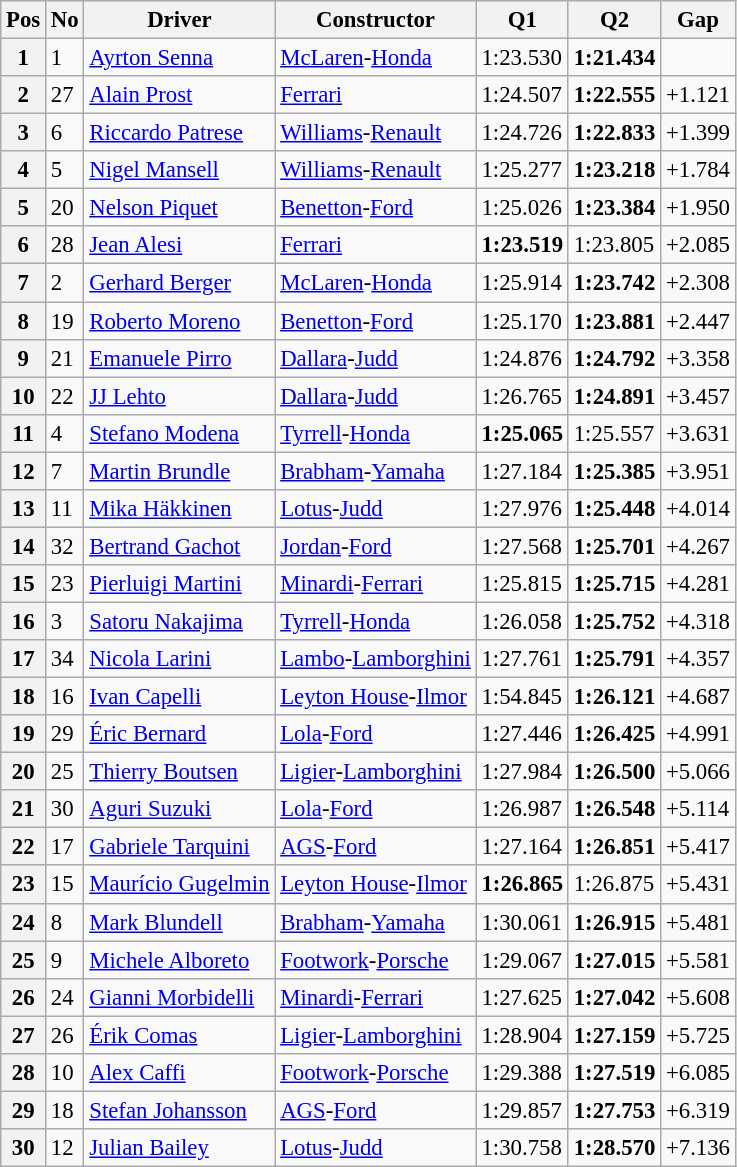<table class="wikitable sortable" style="font-size: 95%;">
<tr>
<th>Pos</th>
<th>No</th>
<th>Driver</th>
<th>Constructor</th>
<th>Q1</th>
<th>Q2</th>
<th>Gap</th>
</tr>
<tr>
<th>1</th>
<td>1</td>
<td> <a href='#'>Ayrton Senna</a></td>
<td><a href='#'>McLaren</a>-<a href='#'>Honda</a></td>
<td>1:23.530</td>
<td><strong>1:21.434</strong></td>
<td></td>
</tr>
<tr>
<th>2</th>
<td>27</td>
<td> <a href='#'>Alain Prost</a></td>
<td><a href='#'>Ferrari</a></td>
<td>1:24.507</td>
<td><strong>1:22.555</strong></td>
<td>+1.121</td>
</tr>
<tr>
<th>3</th>
<td>6</td>
<td> <a href='#'>Riccardo Patrese</a></td>
<td><a href='#'>Williams</a>-<a href='#'>Renault</a></td>
<td>1:24.726</td>
<td><strong>1:22.833</strong></td>
<td>+1.399</td>
</tr>
<tr>
<th>4</th>
<td>5</td>
<td> <a href='#'>Nigel Mansell</a></td>
<td><a href='#'>Williams</a>-<a href='#'>Renault</a></td>
<td>1:25.277</td>
<td><strong>1:23.218</strong></td>
<td>+1.784</td>
</tr>
<tr>
<th>5</th>
<td>20</td>
<td> <a href='#'>Nelson Piquet</a></td>
<td><a href='#'>Benetton</a>-<a href='#'>Ford</a></td>
<td>1:25.026</td>
<td><strong>1:23.384</strong></td>
<td>+1.950</td>
</tr>
<tr>
<th>6</th>
<td>28</td>
<td> <a href='#'>Jean Alesi</a></td>
<td><a href='#'>Ferrari</a></td>
<td><strong>1:23.519</strong></td>
<td>1:23.805</td>
<td>+2.085</td>
</tr>
<tr>
<th>7</th>
<td>2</td>
<td> <a href='#'>Gerhard Berger</a></td>
<td><a href='#'>McLaren</a>-<a href='#'>Honda</a></td>
<td>1:25.914</td>
<td><strong>1:23.742</strong></td>
<td>+2.308</td>
</tr>
<tr>
<th>8</th>
<td>19</td>
<td> <a href='#'>Roberto Moreno</a></td>
<td><a href='#'>Benetton</a>-<a href='#'>Ford</a></td>
<td>1:25.170</td>
<td><strong>1:23.881</strong></td>
<td>+2.447</td>
</tr>
<tr>
<th>9</th>
<td>21</td>
<td> <a href='#'>Emanuele Pirro</a></td>
<td><a href='#'>Dallara</a>-<a href='#'>Judd</a></td>
<td>1:24.876</td>
<td><strong>1:24.792</strong></td>
<td>+3.358</td>
</tr>
<tr>
<th>10</th>
<td>22</td>
<td> <a href='#'>JJ Lehto</a></td>
<td><a href='#'>Dallara</a>-<a href='#'>Judd</a></td>
<td>1:26.765</td>
<td><strong>1:24.891</strong></td>
<td>+3.457</td>
</tr>
<tr>
<th>11</th>
<td>4</td>
<td> <a href='#'>Stefano Modena</a></td>
<td><a href='#'>Tyrrell</a>-<a href='#'>Honda</a></td>
<td><strong>1:25.065</strong></td>
<td>1:25.557</td>
<td>+3.631</td>
</tr>
<tr>
<th>12</th>
<td>7</td>
<td> <a href='#'>Martin Brundle</a></td>
<td><a href='#'>Brabham</a>-<a href='#'>Yamaha</a></td>
<td>1:27.184</td>
<td><strong>1:25.385</strong></td>
<td>+3.951</td>
</tr>
<tr>
<th>13</th>
<td>11</td>
<td> <a href='#'>Mika Häkkinen</a></td>
<td><a href='#'>Lotus</a>-<a href='#'>Judd</a></td>
<td>1:27.976</td>
<td><strong>1:25.448</strong></td>
<td>+4.014</td>
</tr>
<tr>
<th>14</th>
<td>32</td>
<td> <a href='#'>Bertrand Gachot</a></td>
<td><a href='#'>Jordan</a>-<a href='#'>Ford</a></td>
<td>1:27.568</td>
<td><strong>1:25.701</strong></td>
<td>+4.267</td>
</tr>
<tr>
<th>15</th>
<td>23</td>
<td> <a href='#'>Pierluigi Martini</a></td>
<td><a href='#'>Minardi</a>-<a href='#'>Ferrari</a></td>
<td>1:25.815</td>
<td><strong>1:25.715</strong></td>
<td>+4.281</td>
</tr>
<tr>
<th>16</th>
<td>3</td>
<td> <a href='#'>Satoru Nakajima</a></td>
<td><a href='#'>Tyrrell</a>-<a href='#'>Honda</a></td>
<td>1:26.058</td>
<td><strong>1:25.752</strong></td>
<td>+4.318</td>
</tr>
<tr>
<th>17</th>
<td>34</td>
<td> <a href='#'>Nicola Larini</a></td>
<td><a href='#'>Lambo</a>-<a href='#'>Lamborghini</a></td>
<td>1:27.761</td>
<td><strong>1:25.791</strong></td>
<td>+4.357</td>
</tr>
<tr>
<th>18</th>
<td>16</td>
<td> <a href='#'>Ivan Capelli</a></td>
<td><a href='#'>Leyton House</a>-<a href='#'>Ilmor</a></td>
<td>1:54.845</td>
<td><strong>1:26.121</strong></td>
<td>+4.687</td>
</tr>
<tr>
<th>19</th>
<td>29</td>
<td> <a href='#'>Éric Bernard</a></td>
<td><a href='#'>Lola</a>-<a href='#'>Ford</a></td>
<td>1:27.446</td>
<td><strong>1:26.425</strong></td>
<td>+4.991</td>
</tr>
<tr>
<th>20</th>
<td>25</td>
<td> <a href='#'>Thierry Boutsen</a></td>
<td><a href='#'>Ligier</a>-<a href='#'>Lamborghini</a></td>
<td>1:27.984</td>
<td><strong>1:26.500</strong></td>
<td>+5.066</td>
</tr>
<tr>
<th>21</th>
<td>30</td>
<td> <a href='#'>Aguri Suzuki</a></td>
<td><a href='#'>Lola</a>-<a href='#'>Ford</a></td>
<td>1:26.987</td>
<td><strong>1:26.548</strong></td>
<td>+5.114</td>
</tr>
<tr>
<th>22</th>
<td>17</td>
<td> <a href='#'>Gabriele Tarquini</a></td>
<td><a href='#'>AGS</a>-<a href='#'>Ford</a></td>
<td>1:27.164</td>
<td><strong>1:26.851</strong></td>
<td>+5.417</td>
</tr>
<tr>
<th>23</th>
<td>15</td>
<td> <a href='#'>Maurício Gugelmin</a></td>
<td><a href='#'>Leyton House</a>-<a href='#'>Ilmor</a></td>
<td><strong>1:26.865</strong></td>
<td>1:26.875</td>
<td>+5.431</td>
</tr>
<tr>
<th>24</th>
<td>8</td>
<td> <a href='#'>Mark Blundell</a></td>
<td><a href='#'>Brabham</a>-<a href='#'>Yamaha</a></td>
<td>1:30.061</td>
<td><strong>1:26.915</strong></td>
<td>+5.481</td>
</tr>
<tr>
<th>25</th>
<td>9</td>
<td> <a href='#'>Michele Alboreto</a></td>
<td><a href='#'>Footwork</a>-<a href='#'>Porsche</a></td>
<td>1:29.067</td>
<td><strong>1:27.015</strong></td>
<td>+5.581</td>
</tr>
<tr>
<th>26</th>
<td>24</td>
<td> <a href='#'>Gianni Morbidelli</a></td>
<td><a href='#'>Minardi</a>-<a href='#'>Ferrari</a></td>
<td>1:27.625</td>
<td><strong>1:27.042</strong></td>
<td>+5.608</td>
</tr>
<tr>
<th>27</th>
<td>26</td>
<td> <a href='#'>Érik Comas</a></td>
<td><a href='#'>Ligier</a>-<a href='#'>Lamborghini</a></td>
<td>1:28.904</td>
<td><strong>1:27.159</strong></td>
<td>+5.725</td>
</tr>
<tr>
<th>28</th>
<td>10</td>
<td> <a href='#'>Alex Caffi</a></td>
<td><a href='#'>Footwork</a>-<a href='#'>Porsche</a></td>
<td>1:29.388</td>
<td><strong>1:27.519</strong></td>
<td>+6.085</td>
</tr>
<tr>
<th>29</th>
<td>18</td>
<td> <a href='#'>Stefan Johansson</a></td>
<td><a href='#'>AGS</a>-<a href='#'>Ford</a></td>
<td>1:29.857</td>
<td><strong>1:27.753</strong></td>
<td>+6.319</td>
</tr>
<tr>
<th>30</th>
<td>12</td>
<td> <a href='#'>Julian Bailey</a></td>
<td><a href='#'>Lotus</a>-<a href='#'>Judd</a></td>
<td>1:30.758</td>
<td><strong>1:28.570</strong></td>
<td>+7.136</td>
</tr>
</table>
